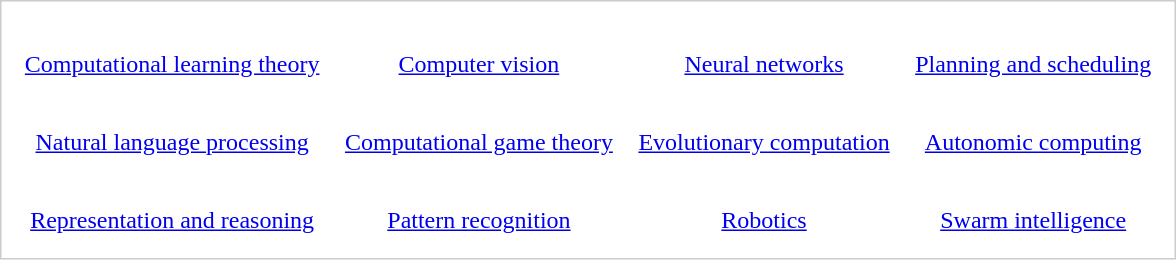<table style="border:1px solid #ccc; text-align:center; margin:auto;" cellspacing="15">
<tr>
<td></td>
<td></td>
<td></td>
<td></td>
</tr>
<tr>
<td><a href='#'>Computational learning theory</a></td>
<td><a href='#'>Computer vision</a></td>
<td><a href='#'>Neural networks</a></td>
<td><a href='#'>Planning and scheduling</a></td>
</tr>
<tr>
<td></td>
<td></td>
<td></td>
<td></td>
</tr>
<tr>
<td><a href='#'>Natural language processing</a></td>
<td><a href='#'>Computational game theory</a></td>
<td><a href='#'>Evolutionary computation</a></td>
<td><a href='#'>Autonomic computing</a></td>
</tr>
<tr>
<td></td>
<td></td>
<td></td>
<td></td>
</tr>
<tr>
<td><a href='#'>Representation and reasoning</a></td>
<td><a href='#'>Pattern recognition</a></td>
<td><a href='#'>Robotics</a></td>
<td><a href='#'>Swarm intelligence</a></td>
</tr>
</table>
